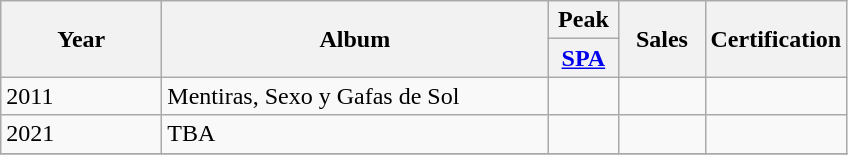<table class="wikitable">
<tr>
<th width="100" rowspan="2">Year</th>
<th width="250" rowspan="2">Album</th>
<th colspan="1">Peak</th>
<th width="50" rowspan="2">Sales</th>
<th width="50" rowspan="2">Certification</th>
</tr>
<tr>
<th width="40"><a href='#'>SPA</a></th>
</tr>
<tr>
<td>2011</td>
<td>Mentiras, Sexo y Gafas de Sol</td>
<td></td>
<td></td>
<td></td>
</tr>
<tr>
<td>2021</td>
<td>TBA</td>
<td></td>
<td></td>
<td></td>
</tr>
<tr>
</tr>
</table>
